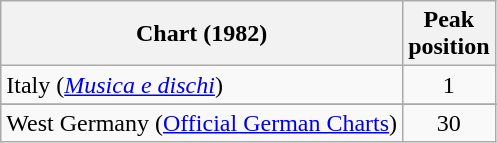<table class="wikitable sortable">
<tr>
<th align="left">Chart (1982)</th>
<th align="left">Peak<br>position</th>
</tr>
<tr>
<td align="left">Italy (<em><a href='#'>Musica e dischi</a></em>)</td>
<td align="center">1</td>
</tr>
<tr>
</tr>
<tr>
<td align="left">West Germany (<a href='#'>Official German Charts</a>)</td>
<td align="center">30</td>
</tr>
</table>
